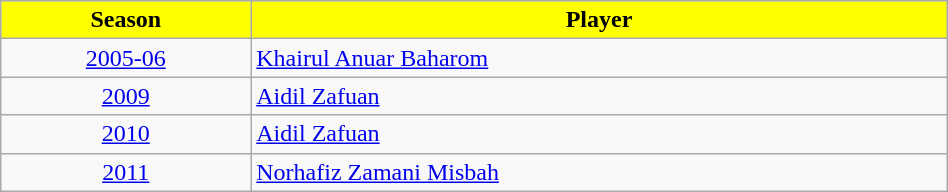<table class="wikitable" style=width:50%>
<tr>
<th style="background:yellow; color:black; text-align:center;">Season</th>
<th style="background:yellow; color:black; text-align:center;">Player</th>
</tr>
<tr>
<td align="center"><a href='#'>2005-06</a></td>
<td> <a href='#'>Khairul Anuar Baharom</a></td>
</tr>
<tr>
<td align="center"><a href='#'>2009</a></td>
<td> <a href='#'>Aidil Zafuan</a></td>
</tr>
<tr>
<td align="center"><a href='#'>2010</a></td>
<td> <a href='#'>Aidil Zafuan</a></td>
</tr>
<tr>
<td align="center"><a href='#'>2011</a></td>
<td> <a href='#'>Norhafiz Zamani Misbah</a></td>
</tr>
</table>
